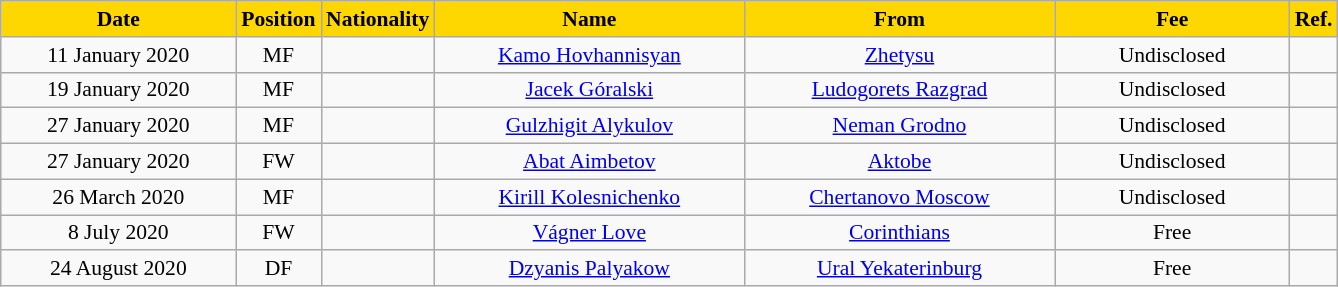<table class="wikitable"  style="text-align:center; font-size:90%; ">
<tr>
<th style="background:#FFD700; color:#000000; width:150px;">Date</th>
<th style="background:#FFD700; color:#000000; width:50px;">Position</th>
<th style="background:#FFD700; color:#000000; width:50px;">Nationality</th>
<th style="background:#FFD700; color:#000000; width:200px;">Name</th>
<th style="background:#FFD700; color:#000000; width:200px;">From</th>
<th style="background:#FFD700; color:#000000; width:150px;">Fee</th>
<th style="background:#FFD700; color:#000000; width:25px;">Ref.</th>
</tr>
<tr>
<td>11 January 2020</td>
<td>MF</td>
<td></td>
<td><a href='#'>Kamo Hovhannisyan</a></td>
<td><a href='#'>Zhetysu</a></td>
<td>Undisclosed</td>
<td></td>
</tr>
<tr>
<td>19 January 2020</td>
<td>MF</td>
<td></td>
<td><a href='#'>Jacek Góralski</a></td>
<td><a href='#'>Ludogorets Razgrad</a></td>
<td>Undisclosed</td>
<td></td>
</tr>
<tr>
<td>27 January 2020</td>
<td>MF</td>
<td></td>
<td><a href='#'>Gulzhigit Alykulov</a></td>
<td><a href='#'>Neman Grodno</a></td>
<td>Undisclosed</td>
<td></td>
</tr>
<tr>
<td>27 January 2020</td>
<td>FW</td>
<td></td>
<td><a href='#'>Abat Aimbetov</a></td>
<td><a href='#'>Aktobe</a></td>
<td>Undisclosed</td>
<td></td>
</tr>
<tr>
<td>26 March 2020</td>
<td>MF</td>
<td></td>
<td><a href='#'>Kirill Kolesnichenko</a></td>
<td><a href='#'>Chertanovo Moscow</a></td>
<td>Undisclosed</td>
<td></td>
</tr>
<tr>
<td>8 July 2020</td>
<td>FW</td>
<td></td>
<td><a href='#'>Vágner Love</a></td>
<td><a href='#'>Corinthians</a></td>
<td>Free</td>
<td></td>
</tr>
<tr>
<td>24 August 2020</td>
<td>DF</td>
<td></td>
<td><a href='#'>Dzyanis Palyakow</a></td>
<td><a href='#'>Ural Yekaterinburg</a></td>
<td>Free</td>
<td></td>
</tr>
</table>
